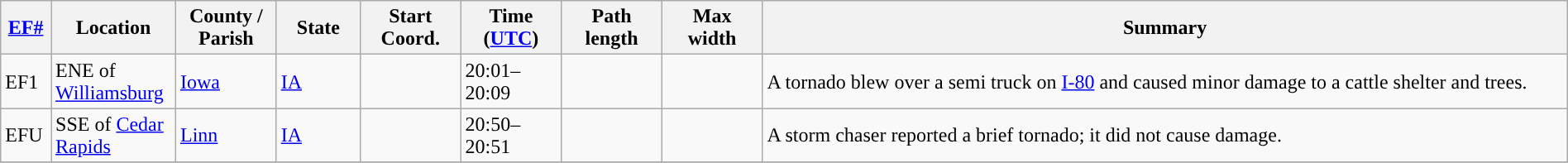<table class="wikitable sortable" style="width:100%;">
<tr>
<th scope="col"  style="width:3%; text-align:center;"><a href='#'>EF#</a></th>
<th scope="col"  style="width:7%; text-align:center;" class="unsortable">Location</th>
<th scope="col"  style="width:6%; text-align:center;" class="unsortable">County / Parish</th>
<th scope="col"  style="width:5%; text-align:center;">State</th>
<th scope="col"  style="width:6%; text-align:center;">Start Coord.</th>
<th scope="col"  style="width:6%; text-align:center;">Time (<a href='#'>UTC</a>)</th>
<th scope="col"  style="width:6%; text-align:center;">Path length</th>
<th scope="col"  style="width:6%; text-align:center;">Max width</th>
<th scope="col" class="unsortable" style="width:48%; text-align:center;">Summary</th>
</tr>
<tr>
<td>EF1</td>
<td>ENE of <a href='#'>Williamsburg</a></td>
<td><a href='#'>Iowa</a></td>
<td><a href='#'>IA</a></td>
<td></td>
<td>20:01–20:09</td>
<td></td>
<td></td>
<td>A tornado blew over a semi truck on <a href='#'>I-80</a> and caused minor damage to a cattle shelter and trees.</td>
</tr>
<tr>
<td>EFU</td>
<td>SSE of <a href='#'>Cedar Rapids</a></td>
<td><a href='#'>Linn</a></td>
<td><a href='#'>IA</a></td>
<td></td>
<td>20:50–20:51</td>
<td></td>
<td></td>
<td>A storm chaser reported a brief tornado; it did not cause damage.</td>
</tr>
<tr>
</tr>
</table>
